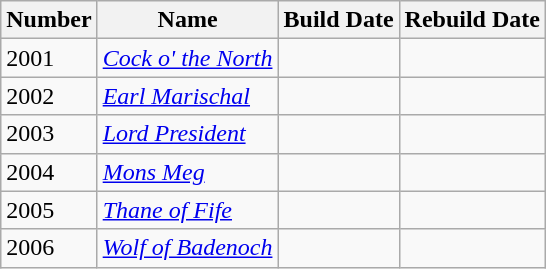<table class="wikitable sortable">
<tr>
<th>Number</th>
<th>Name</th>
<th>Build Date</th>
<th>Rebuild Date</th>
</tr>
<tr>
<td>2001</td>
<td><em><a href='#'>Cock o' the North</a></em></td>
<td></td>
<td></td>
</tr>
<tr>
<td>2002</td>
<td><em><a href='#'>Earl Marischal</a></em></td>
<td></td>
<td></td>
</tr>
<tr>
<td>2003</td>
<td><em><a href='#'>Lord President</a></em></td>
<td></td>
<td></td>
</tr>
<tr>
<td>2004</td>
<td><em><a href='#'>Mons Meg</a></em></td>
<td></td>
<td></td>
</tr>
<tr>
<td>2005</td>
<td><em><a href='#'>Thane of Fife</a></em></td>
<td></td>
<td></td>
</tr>
<tr>
<td>2006</td>
<td><em><a href='#'>Wolf of Badenoch</a></em></td>
<td></td>
<td></td>
</tr>
</table>
